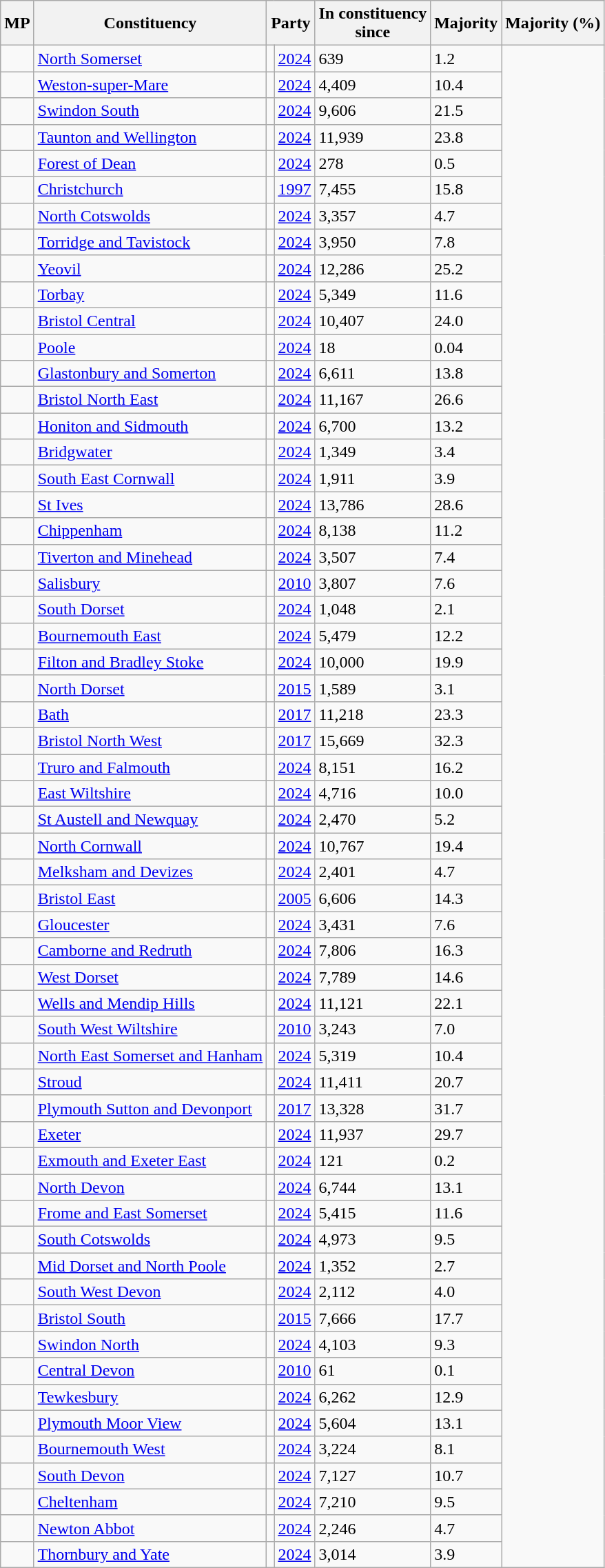<table class="wikitable sortable">
<tr>
<th>MP</th>
<th>Constituency</th>
<th colspan="2">Party</th>
<th>In constituency<br>since</th>
<th>Majority</th>
<th>Majority (%)</th>
</tr>
<tr>
<td></td>
<td><a href='#'>North Somerset</a></td>
<td></td>
<td><a href='#'>2024</a></td>
<td>639</td>
<td>1.2</td>
</tr>
<tr>
<td></td>
<td><a href='#'>Weston-super-Mare</a></td>
<td></td>
<td><a href='#'>2024</a></td>
<td>4,409</td>
<td>10.4</td>
</tr>
<tr>
<td></td>
<td><a href='#'>Swindon South</a></td>
<td></td>
<td><a href='#'>2024</a></td>
<td>9,606</td>
<td>21.5</td>
</tr>
<tr>
<td></td>
<td><a href='#'>Taunton and Wellington</a></td>
<td></td>
<td><a href='#'>2024</a></td>
<td>11,939</td>
<td>23.8</td>
</tr>
<tr>
<td></td>
<td><a href='#'>Forest of Dean</a></td>
<td></td>
<td><a href='#'>2024</a></td>
<td>278</td>
<td>0.5</td>
</tr>
<tr>
<td></td>
<td><a href='#'>Christchurch</a></td>
<td></td>
<td><a href='#'>1997</a></td>
<td>7,455</td>
<td>15.8</td>
</tr>
<tr>
<td></td>
<td><a href='#'>North Cotswolds</a></td>
<td></td>
<td><a href='#'>2024</a></td>
<td>3,357</td>
<td>4.7</td>
</tr>
<tr>
<td></td>
<td><a href='#'>Torridge and Tavistock</a></td>
<td></td>
<td><a href='#'>2024</a></td>
<td>3,950</td>
<td>7.8</td>
</tr>
<tr>
<td></td>
<td><a href='#'>Yeovil</a></td>
<td></td>
<td><a href='#'>2024</a></td>
<td>12,286</td>
<td>25.2</td>
</tr>
<tr>
<td></td>
<td><a href='#'>Torbay</a></td>
<td></td>
<td><a href='#'>2024</a></td>
<td>5,349</td>
<td>11.6</td>
</tr>
<tr>
<td></td>
<td><a href='#'>Bristol Central</a></td>
<td></td>
<td><a href='#'>2024</a></td>
<td>10,407</td>
<td>24.0</td>
</tr>
<tr>
<td></td>
<td><a href='#'>Poole</a></td>
<td></td>
<td><a href='#'>2024</a></td>
<td>18</td>
<td>0.04</td>
</tr>
<tr>
<td></td>
<td><a href='#'>Glastonbury and Somerton</a></td>
<td></td>
<td><a href='#'>2024</a></td>
<td>6,611</td>
<td>13.8</td>
</tr>
<tr>
<td></td>
<td><a href='#'>Bristol North East</a></td>
<td></td>
<td><a href='#'>2024</a></td>
<td>11,167</td>
<td>26.6</td>
</tr>
<tr>
<td></td>
<td><a href='#'>Honiton and Sidmouth</a></td>
<td></td>
<td><a href='#'>2024</a></td>
<td>6,700</td>
<td>13.2</td>
</tr>
<tr>
<td></td>
<td><a href='#'>Bridgwater</a></td>
<td></td>
<td><a href='#'>2024</a></td>
<td>1,349</td>
<td>3.4</td>
</tr>
<tr>
<td></td>
<td><a href='#'>South East Cornwall</a></td>
<td></td>
<td><a href='#'>2024</a></td>
<td>1,911</td>
<td>3.9</td>
</tr>
<tr>
<td></td>
<td><a href='#'>St Ives</a></td>
<td></td>
<td><a href='#'>2024</a></td>
<td>13,786</td>
<td>28.6</td>
</tr>
<tr>
<td></td>
<td><a href='#'>Chippenham</a></td>
<td></td>
<td><a href='#'>2024</a></td>
<td>8,138</td>
<td>11.2</td>
</tr>
<tr>
<td></td>
<td><a href='#'>Tiverton and Minehead</a></td>
<td></td>
<td><a href='#'>2024</a></td>
<td>3,507</td>
<td>7.4</td>
</tr>
<tr>
<td></td>
<td><a href='#'>Salisbury</a></td>
<td></td>
<td><a href='#'>2010</a></td>
<td>3,807</td>
<td>7.6</td>
</tr>
<tr>
<td></td>
<td><a href='#'>South Dorset</a></td>
<td></td>
<td><a href='#'>2024</a></td>
<td>1,048</td>
<td>2.1</td>
</tr>
<tr>
<td></td>
<td><a href='#'>Bournemouth East</a></td>
<td></td>
<td><a href='#'>2024</a></td>
<td>5,479</td>
<td>12.2</td>
</tr>
<tr>
<td></td>
<td><a href='#'>Filton and Bradley Stoke</a></td>
<td></td>
<td><a href='#'>2024</a></td>
<td>10,000</td>
<td>19.9</td>
</tr>
<tr>
<td></td>
<td><a href='#'>North Dorset</a></td>
<td></td>
<td><a href='#'>2015</a></td>
<td>1,589</td>
<td>3.1</td>
</tr>
<tr>
<td></td>
<td><a href='#'>Bath</a></td>
<td></td>
<td><a href='#'>2017</a></td>
<td>11,218</td>
<td>23.3</td>
</tr>
<tr>
<td></td>
<td><a href='#'>Bristol North West</a></td>
<td></td>
<td><a href='#'>2017</a></td>
<td>15,669</td>
<td>32.3</td>
</tr>
<tr>
<td></td>
<td><a href='#'>Truro and Falmouth</a></td>
<td></td>
<td><a href='#'>2024</a></td>
<td>8,151</td>
<td>16.2</td>
</tr>
<tr>
<td></td>
<td><a href='#'>East Wiltshire</a></td>
<td></td>
<td><a href='#'>2024</a></td>
<td>4,716</td>
<td>10.0</td>
</tr>
<tr>
<td></td>
<td><a href='#'>St Austell and Newquay</a></td>
<td></td>
<td><a href='#'>2024</a></td>
<td>2,470</td>
<td>5.2</td>
</tr>
<tr>
<td></td>
<td><a href='#'>North Cornwall</a></td>
<td></td>
<td><a href='#'>2024</a></td>
<td>10,767</td>
<td>19.4</td>
</tr>
<tr>
<td></td>
<td><a href='#'>Melksham and Devizes</a></td>
<td></td>
<td><a href='#'>2024</a></td>
<td>2,401</td>
<td>4.7</td>
</tr>
<tr>
<td></td>
<td><a href='#'>Bristol East</a></td>
<td></td>
<td><a href='#'>2005</a></td>
<td>6,606</td>
<td>14.3</td>
</tr>
<tr>
<td></td>
<td><a href='#'>Gloucester</a></td>
<td></td>
<td><a href='#'>2024</a></td>
<td>3,431</td>
<td>7.6</td>
</tr>
<tr>
<td></td>
<td><a href='#'>Camborne and Redruth</a></td>
<td></td>
<td><a href='#'>2024</a></td>
<td>7,806</td>
<td>16.3</td>
</tr>
<tr>
<td></td>
<td><a href='#'>West Dorset</a></td>
<td></td>
<td><a href='#'>2024</a></td>
<td>7,789</td>
<td>14.6</td>
</tr>
<tr>
<td></td>
<td><a href='#'>Wells and Mendip Hills</a></td>
<td></td>
<td><a href='#'>2024</a></td>
<td>11,121</td>
<td>22.1</td>
</tr>
<tr>
<td></td>
<td><a href='#'>South West Wiltshire</a></td>
<td></td>
<td><a href='#'>2010</a></td>
<td>3,243</td>
<td>7.0</td>
</tr>
<tr>
<td></td>
<td><a href='#'>North East Somerset and Hanham</a></td>
<td></td>
<td><a href='#'>2024</a></td>
<td>5,319</td>
<td>10.4</td>
</tr>
<tr>
<td></td>
<td><a href='#'>Stroud</a></td>
<td></td>
<td><a href='#'>2024</a></td>
<td>11,411</td>
<td>20.7</td>
</tr>
<tr>
<td></td>
<td><a href='#'>Plymouth Sutton and Devonport</a></td>
<td></td>
<td><a href='#'>2017</a></td>
<td>13,328</td>
<td>31.7</td>
</tr>
<tr>
<td></td>
<td><a href='#'>Exeter</a></td>
<td></td>
<td><a href='#'>2024</a></td>
<td>11,937</td>
<td>29.7</td>
</tr>
<tr>
<td></td>
<td><a href='#'>Exmouth and Exeter East</a></td>
<td></td>
<td><a href='#'>2024</a></td>
<td>121</td>
<td>0.2</td>
</tr>
<tr>
<td></td>
<td><a href='#'>North Devon</a></td>
<td></td>
<td><a href='#'>2024</a></td>
<td>6,744</td>
<td>13.1</td>
</tr>
<tr>
<td></td>
<td><a href='#'>Frome and East Somerset</a></td>
<td></td>
<td><a href='#'>2024</a></td>
<td>5,415</td>
<td>11.6</td>
</tr>
<tr>
<td></td>
<td><a href='#'>South Cotswolds</a></td>
<td></td>
<td><a href='#'>2024</a></td>
<td>4,973</td>
<td>9.5</td>
</tr>
<tr>
<td></td>
<td><a href='#'>Mid Dorset and North Poole</a></td>
<td></td>
<td><a href='#'>2024</a></td>
<td>1,352</td>
<td>2.7</td>
</tr>
<tr>
<td></td>
<td><a href='#'>South West Devon</a></td>
<td></td>
<td><a href='#'>2024</a></td>
<td>2,112</td>
<td>4.0</td>
</tr>
<tr>
<td></td>
<td><a href='#'>Bristol South</a></td>
<td></td>
<td><a href='#'>2015</a></td>
<td>7,666</td>
<td>17.7</td>
</tr>
<tr>
<td></td>
<td><a href='#'>Swindon North</a></td>
<td></td>
<td><a href='#'>2024</a></td>
<td>4,103</td>
<td>9.3</td>
</tr>
<tr>
<td></td>
<td><a href='#'>Central Devon</a></td>
<td></td>
<td><a href='#'>2010</a></td>
<td>61</td>
<td>0.1</td>
</tr>
<tr>
<td></td>
<td><a href='#'>Tewkesbury</a></td>
<td></td>
<td><a href='#'>2024</a></td>
<td>6,262</td>
<td>12.9</td>
</tr>
<tr>
<td></td>
<td><a href='#'>Plymouth Moor View</a></td>
<td></td>
<td><a href='#'>2024</a></td>
<td>5,604</td>
<td>13.1</td>
</tr>
<tr>
<td></td>
<td><a href='#'>Bournemouth West</a></td>
<td></td>
<td><a href='#'>2024</a></td>
<td>3,224</td>
<td>8.1</td>
</tr>
<tr>
<td></td>
<td><a href='#'>South Devon</a></td>
<td></td>
<td><a href='#'>2024</a></td>
<td>7,127</td>
<td>10.7</td>
</tr>
<tr>
<td></td>
<td><a href='#'>Cheltenham</a></td>
<td></td>
<td><a href='#'>2024</a></td>
<td>7,210</td>
<td>9.5</td>
</tr>
<tr>
<td></td>
<td><a href='#'>Newton Abbot</a></td>
<td></td>
<td><a href='#'>2024</a></td>
<td>2,246</td>
<td>4.7</td>
</tr>
<tr>
<td></td>
<td><a href='#'>Thornbury and Yate</a></td>
<td></td>
<td><a href='#'>2024</a></td>
<td>3,014</td>
<td>3.9</td>
</tr>
</table>
